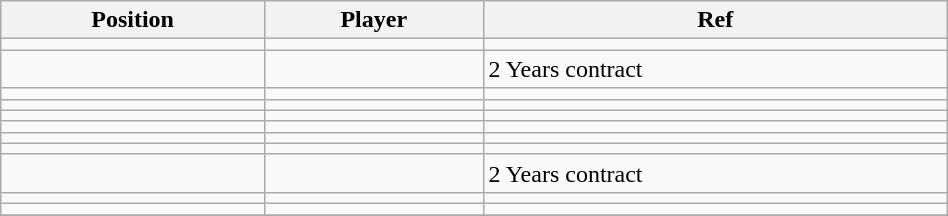<table class="wikitable sortable" style="width:50%; text-align:center; font-size:100%; text-align:left;">
<tr>
<th><strong>Position</strong></th>
<th><strong>Player</strong></th>
<th><strong>Ref</strong></th>
</tr>
<tr>
<td></td>
<td></td>
<td></td>
</tr>
<tr>
<td></td>
<td></td>
<td>2 Years contract </td>
</tr>
<tr>
<td></td>
<td></td>
<td></td>
</tr>
<tr>
<td></td>
<td></td>
<td></td>
</tr>
<tr>
<td></td>
<td></td>
<td></td>
</tr>
<tr>
<td></td>
<td></td>
<td></td>
</tr>
<tr>
<td></td>
<td></td>
<td></td>
</tr>
<tr>
<td></td>
<td></td>
<td></td>
</tr>
<tr>
<td></td>
<td></td>
<td>2 Years contract </td>
</tr>
<tr>
<td></td>
<td></td>
<td></td>
</tr>
<tr>
<td></td>
<td></td>
<td></td>
</tr>
<tr>
</tr>
</table>
